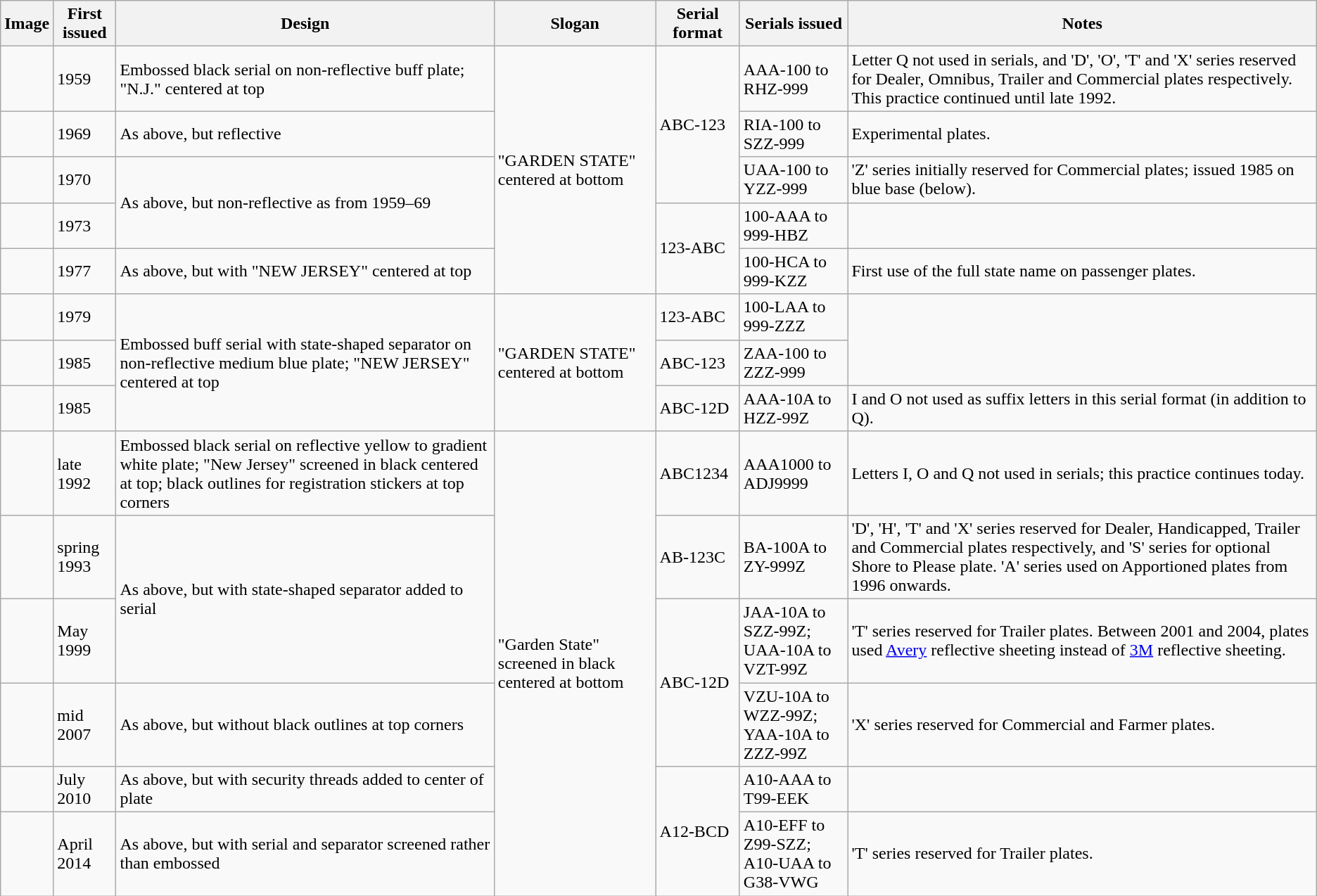<table class="wikitable">
<tr>
<th>Image</th>
<th>First issued</th>
<th>Design</th>
<th>Slogan</th>
<th>Serial format</th>
<th style="width:95px;">Serials issued</th>
<th>Notes</th>
</tr>
<tr>
<td></td>
<td>1959</td>
<td>Embossed black serial on non-reflective buff plate; "N.J." centered at top</td>
<td rowspan="5">"GARDEN STATE" centered at bottom</td>
<td rowspan="3">ABC-123</td>
<td>AAA-100 to RHZ-999</td>
<td>Letter Q not used in serials, and 'D', 'O', 'T' and 'X' series reserved for Dealer, Omnibus, Trailer and Commercial plates respectively. This practice continued until late 1992.</td>
</tr>
<tr>
<td></td>
<td>1969</td>
<td>As above, but reflective</td>
<td>RIA-100 to SZZ-999</td>
<td>Experimental plates.</td>
</tr>
<tr>
<td></td>
<td>1970</td>
<td rowspan="2">As above, but non-reflective as from 1959–69</td>
<td>UAA-100 to YZZ-999</td>
<td>'Z' series initially reserved for Commercial plates; issued 1985 on blue base (below).</td>
</tr>
<tr>
<td></td>
<td>1973</td>
<td rowspan="2">123-ABC</td>
<td>100-AAA to 999-HBZ</td>
<td></td>
</tr>
<tr>
<td></td>
<td>1977</td>
<td>As above, but with "NEW JERSEY" centered at top</td>
<td>100-HCA to 999-KZZ</td>
<td>First use of the full state name on passenger plates.</td>
</tr>
<tr>
<td></td>
<td>1979</td>
<td rowspan="3">Embossed buff serial with state-shaped separator on non-reflective medium blue plate; "NEW JERSEY" centered at top</td>
<td rowspan="3">"GARDEN STATE" centered at bottom</td>
<td>123-ABC</td>
<td>100-LAA to 999-ZZZ</td>
<td rowspan="2"></td>
</tr>
<tr>
<td></td>
<td>1985</td>
<td>ABC-123</td>
<td>ZAA-100 to ZZZ-999</td>
</tr>
<tr>
<td></td>
<td>1985</td>
<td>ABC-12D</td>
<td>AAA-10A to HZZ-99Z</td>
<td>I and O not used as suffix letters in this serial format (in addition to Q).</td>
</tr>
<tr>
<td></td>
<td>late 1992</td>
<td>Embossed black serial on reflective yellow to gradient white plate; "New Jersey" screened in black centered at top; black outlines for registration stickers at top corners</td>
<td rowspan="6">"Garden State" screened in black centered at bottom</td>
<td>ABC1234</td>
<td>AAA1000 to ADJ9999</td>
<td>Letters I, O and Q not used in serials; this practice continues today.</td>
</tr>
<tr>
<td></td>
<td>spring 1993</td>
<td rowspan="2">As above, but with state-shaped separator added to serial</td>
<td>AB-123C</td>
<td>BA-100A to ZY-999Z</td>
<td>'D', 'H', 'T' and 'X' series reserved for Dealer, Handicapped, Trailer and Commercial plates respectively, and 'S' series for optional Shore to Please plate. 'A' series used on Apportioned plates from 1996 onwards.</td>
</tr>
<tr>
<td></td>
<td>May 1999</td>
<td rowspan="2">ABC-12D</td>
<td>JAA-10A to SZZ-99Z;<br>UAA-10A to VZT-99Z</td>
<td>'T' series reserved for Trailer plates. Between 2001 and 2004, plates used <a href='#'>Avery</a> reflective sheeting instead of <a href='#'>3M</a> reflective sheeting.</td>
</tr>
<tr>
<td></td>
<td>mid 2007</td>
<td>As above, but without black outlines at top corners</td>
<td>VZU-10A to WZZ-99Z;<br>YAA-10A to ZZZ-99Z</td>
<td>'X' series reserved for Commercial and Farmer plates.</td>
</tr>
<tr>
<td></td>
<td>July 2010</td>
<td>As above, but with security threads added to center of plate</td>
<td rowspan="2">A12-BCD</td>
<td>A10-AAA to T99-EEK</td>
<td></td>
</tr>
<tr>
<td></td>
<td>April 2014</td>
<td>As above, but with serial and separator screened rather than embossed</td>
<td>A10-EFF to Z99-SZZ;<br>A10-UAA to G38-VWG </td>
<td>'T' series reserved for Trailer plates.</td>
</tr>
</table>
